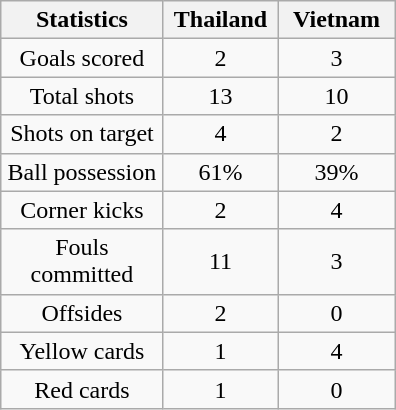<table class="wikitable" style="text-align:center; margin:auto;">
<tr>
<th scope=col width=100>Statistics</th>
<th scope=col width=70>Thailand</th>
<th scope=col width=70>Vietnam</th>
</tr>
<tr>
<td>Goals scored</td>
<td>2</td>
<td>3</td>
</tr>
<tr>
<td>Total shots</td>
<td>13</td>
<td>10</td>
</tr>
<tr>
<td>Shots on target</td>
<td>4</td>
<td>2</td>
</tr>
<tr>
<td>Ball possession</td>
<td>61%</td>
<td>39%</td>
</tr>
<tr>
<td>Corner kicks</td>
<td>2</td>
<td>4</td>
</tr>
<tr>
<td>Fouls committed</td>
<td>11</td>
<td>3</td>
</tr>
<tr>
<td>Offsides</td>
<td>2</td>
<td>0</td>
</tr>
<tr>
<td>Yellow cards</td>
<td>1</td>
<td>4</td>
</tr>
<tr>
<td>Red cards</td>
<td>1</td>
<td>0</td>
</tr>
</table>
